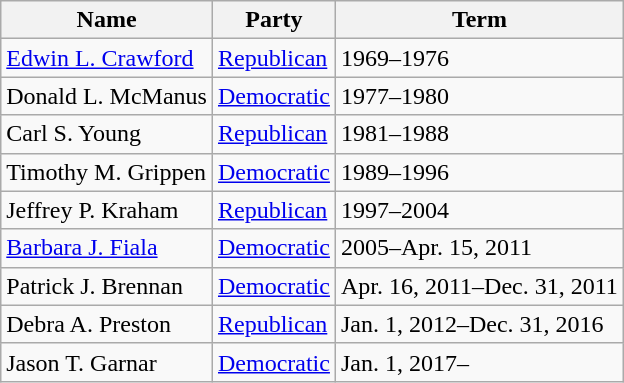<table class="wikitable">
<tr>
<th>Name</th>
<th>Party</th>
<th>Term</th>
</tr>
<tr>
<td><a href='#'>Edwin L. Crawford</a></td>
<td><a href='#'>Republican</a></td>
<td>1969–1976</td>
</tr>
<tr>
<td>Donald L. McManus</td>
<td><a href='#'>Democratic</a></td>
<td>1977–1980</td>
</tr>
<tr>
<td>Carl S. Young</td>
<td><a href='#'>Republican</a></td>
<td>1981–1988</td>
</tr>
<tr>
<td>Timothy M. Grippen</td>
<td><a href='#'>Democratic</a></td>
<td>1989–1996</td>
</tr>
<tr>
<td>Jeffrey P. Kraham</td>
<td><a href='#'>Republican</a></td>
<td>1997–2004</td>
</tr>
<tr>
<td><a href='#'>Barbara J. Fiala</a></td>
<td><a href='#'>Democratic</a></td>
<td>2005–Apr. 15, 2011</td>
</tr>
<tr>
<td>Patrick J. Brennan</td>
<td><a href='#'>Democratic</a></td>
<td>Apr. 16, 2011–Dec. 31, 2011</td>
</tr>
<tr>
<td>Debra A. Preston</td>
<td><a href='#'>Republican</a></td>
<td>Jan. 1, 2012–Dec. 31, 2016</td>
</tr>
<tr>
<td>Jason T. Garnar</td>
<td><a href='#'>Democratic</a></td>
<td>Jan. 1, 2017–</td>
</tr>
</table>
